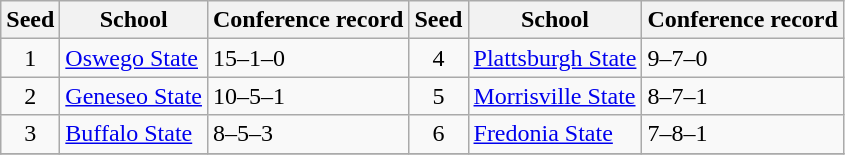<table class="wikitable">
<tr>
<th>Seed</th>
<th>School</th>
<th>Conference record</th>
<th>Seed</th>
<th>School</th>
<th>Conference record</th>
</tr>
<tr>
<td align=center>1</td>
<td><a href='#'>Oswego State</a></td>
<td>15–1–0</td>
<td align=center>4</td>
<td><a href='#'>Plattsburgh State</a></td>
<td>9–7–0</td>
</tr>
<tr>
<td align=center>2</td>
<td><a href='#'>Geneseo State</a></td>
<td>10–5–1</td>
<td align=center>5</td>
<td><a href='#'>Morrisville State</a></td>
<td>8–7–1</td>
</tr>
<tr>
<td align=center>3</td>
<td><a href='#'>Buffalo State</a></td>
<td>8–5–3</td>
<td align=center>6</td>
<td><a href='#'>Fredonia State</a></td>
<td>7–8–1</td>
</tr>
<tr>
</tr>
</table>
